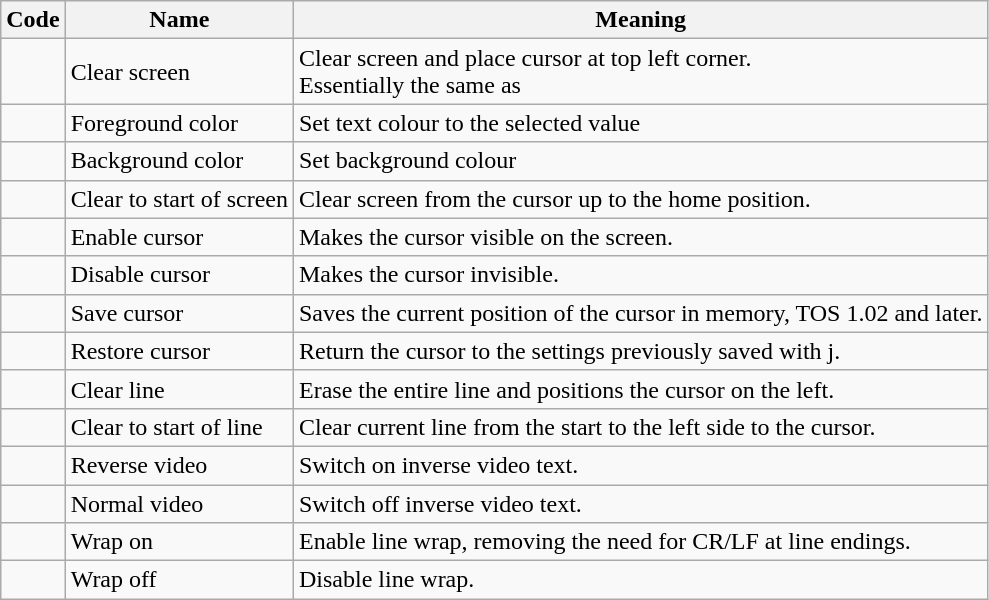<table class="wikitable">
<tr>
<th>Code</th>
<th>Name</th>
<th>Meaning</th>
</tr>
<tr>
<td></td>
<td>Clear screen</td>
<td>Clear screen and place cursor at top left corner.<br>Essentially the same as </td>
</tr>
<tr>
<td></td>
<td>Foreground color</td>
<td>Set text colour to the selected value</td>
</tr>
<tr>
<td></td>
<td>Background color</td>
<td>Set background colour</td>
</tr>
<tr>
<td></td>
<td>Clear to start of screen</td>
<td>Clear screen from the cursor up to the home position.</td>
</tr>
<tr>
<td></td>
<td>Enable cursor</td>
<td>Makes the cursor visible on the screen.</td>
</tr>
<tr>
<td></td>
<td>Disable cursor</td>
<td>Makes the cursor invisible.</td>
</tr>
<tr>
<td></td>
<td>Save cursor</td>
<td>Saves the current position of the cursor in memory, TOS 1.02 and later.</td>
</tr>
<tr>
<td></td>
<td>Restore cursor</td>
<td>Return the cursor to the settings previously saved with j.</td>
</tr>
<tr>
<td></td>
<td>Clear line</td>
<td>Erase the entire line and positions the cursor on the left.</td>
</tr>
<tr>
<td></td>
<td>Clear to start of line</td>
<td>Clear current line from the start to the left side to the cursor.</td>
</tr>
<tr>
<td></td>
<td>Reverse video</td>
<td>Switch on inverse video text.</td>
</tr>
<tr>
<td></td>
<td>Normal video</td>
<td>Switch off inverse video text.</td>
</tr>
<tr>
<td></td>
<td>Wrap on</td>
<td>Enable line wrap, removing the need for CR/LF at line endings.</td>
</tr>
<tr>
<td></td>
<td>Wrap off</td>
<td>Disable line wrap.</td>
</tr>
</table>
